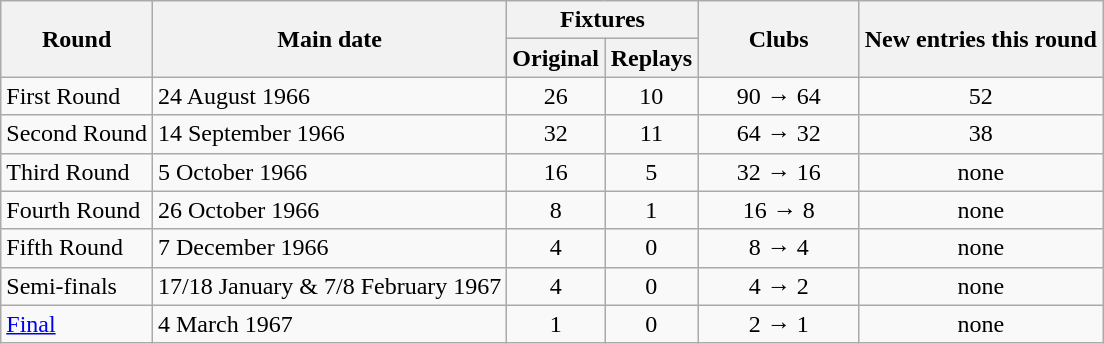<table class="wikitable" style="text-align:center">
<tr>
<th rowspan=2>Round</th>
<th rowspan=2>Main date</th>
<th colspan=2>Fixtures</th>
<th rowspan=2 width=100>Clubs</th>
<th rowspan=2>New entries this round</th>
</tr>
<tr>
<th width=55>Original</th>
<th width=55>Replays</th>
</tr>
<tr>
<td align=left>First Round</td>
<td align=left>24 August 1966</td>
<td>26</td>
<td>10</td>
<td>90 → 64</td>
<td>52<br></td>
</tr>
<tr>
<td align=left>Second Round</td>
<td align=left>14 September 1966</td>
<td>32</td>
<td>11</td>
<td>64 → 32</td>
<td>38<br></td>
</tr>
<tr>
<td align=left>Third Round</td>
<td align=left>5 October 1966</td>
<td>16</td>
<td>5</td>
<td>32 → 16</td>
<td>none</td>
</tr>
<tr>
<td align=left>Fourth Round</td>
<td align=left>26 October 1966</td>
<td>8</td>
<td>1</td>
<td>16 → 8</td>
<td>none</td>
</tr>
<tr>
<td align=left>Fifth Round</td>
<td align=left>7 December 1966</td>
<td>4</td>
<td>0</td>
<td>8 → 4</td>
<td>none</td>
</tr>
<tr>
<td align=left>Semi-finals</td>
<td align=left>17/18 January & 7/8 February 1967</td>
<td>4</td>
<td>0</td>
<td>4 → 2</td>
<td>none</td>
</tr>
<tr>
<td align=left><a href='#'>Final</a></td>
<td align=left>4 March 1967</td>
<td>1</td>
<td>0</td>
<td>2 → 1</td>
<td>none</td>
</tr>
</table>
